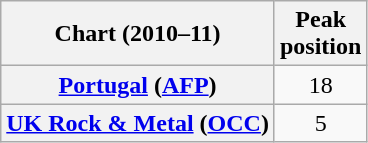<table class="wikitable sortable plainrowheaders" style="text-align:center">
<tr>
<th scope="col">Chart (2010–11)</th>
<th scope="col">Peak<br>position</th>
</tr>
<tr>
<th scope="row"><a href='#'>Portugal</a> (<a href='#'>AFP</a>)</th>
<td>18</td>
</tr>
<tr>
<th scope="row"><a href='#'>UK Rock & Metal</a> (<a href='#'>OCC</a>)</th>
<td>5</td>
</tr>
</table>
